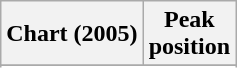<table class="wikitable sortable plainrowheaders" style="text-align:center">
<tr>
<th scope="col">Chart (2005)</th>
<th scope="col">Peak<br> position</th>
</tr>
<tr>
</tr>
<tr>
</tr>
</table>
